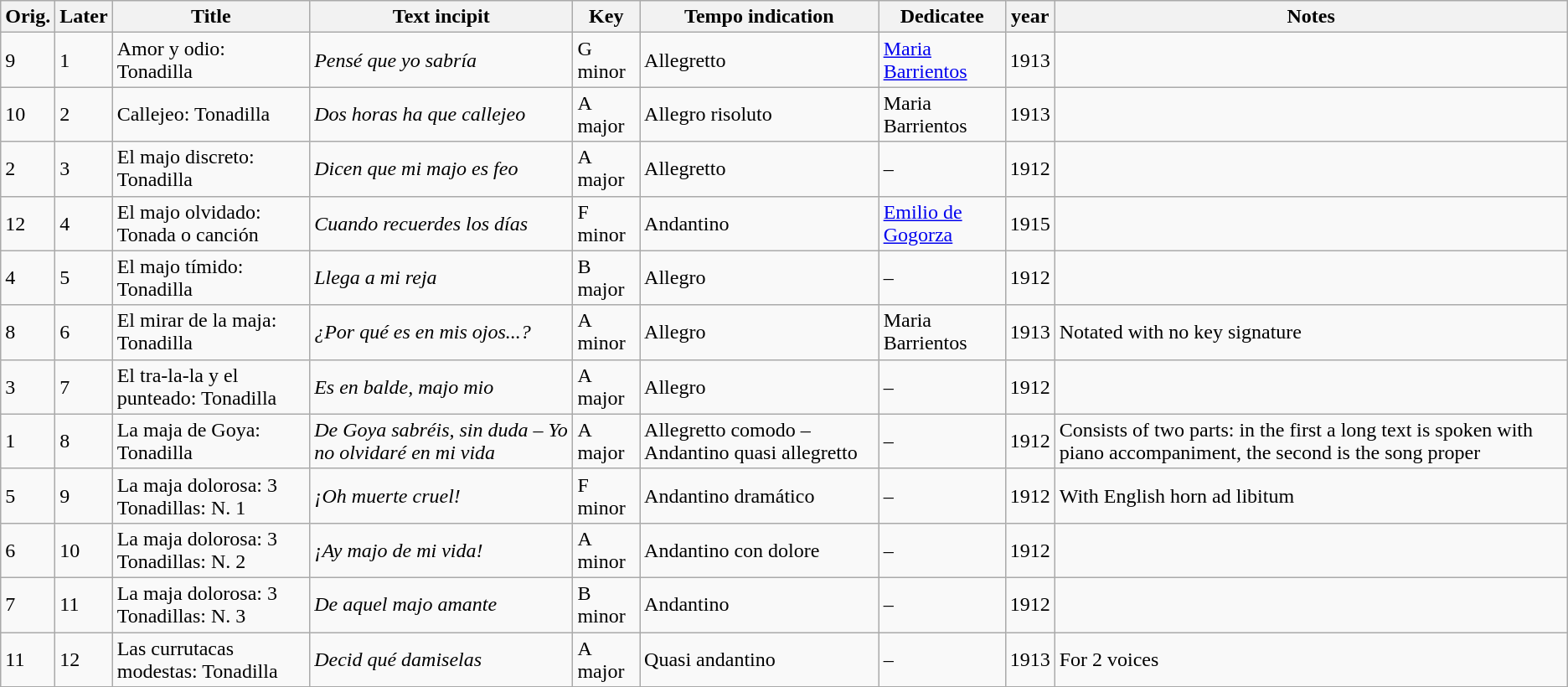<table class="wikitable sortable">
<tr>
<th>Orig.</th>
<th>Later</th>
<th>Title</th>
<th>Text incipit</th>
<th>Key</th>
<th>Tempo indication</th>
<th>Dedicatee</th>
<th>year</th>
<th>Notes</th>
</tr>
<tr>
<td>9</td>
<td>1</td>
<td>Amor y odio: Tonadilla</td>
<td><em>Pensé que yo sabría</em></td>
<td>G minor</td>
<td>Allegretto</td>
<td><a href='#'>Maria Barrientos</a></td>
<td>1913</td>
<td></td>
</tr>
<tr>
<td>10</td>
<td>2</td>
<td>Callejeo: Tonadilla</td>
<td><em>Dos horas ha que callejeo</em></td>
<td>A major</td>
<td>Allegro risoluto</td>
<td>Maria Barrientos</td>
<td>1913</td>
<td></td>
</tr>
<tr>
<td>2</td>
<td>3</td>
<td>El majo discreto: Tonadilla</td>
<td><em>Dicen que mi majo es feo</em></td>
<td>A major</td>
<td>Allegretto</td>
<td>–</td>
<td>1912</td>
<td></td>
</tr>
<tr>
<td>12</td>
<td>4</td>
<td>El majo olvidado: Tonada o canción</td>
<td><em>Cuando recuerdes los días</em></td>
<td>F minor</td>
<td>Andantino</td>
<td><a href='#'>Emilio de Gogorza</a></td>
<td>1915</td>
<td></td>
</tr>
<tr>
<td>4</td>
<td>5</td>
<td>El majo tímido: Tonadilla</td>
<td><em>Llega a mi reja</em></td>
<td>B major</td>
<td>Allegro</td>
<td>–</td>
<td>1912</td>
<td></td>
</tr>
<tr>
<td>8</td>
<td>6</td>
<td>El mirar de la maja: Tonadilla</td>
<td><em>¿Por qué es en mis ojos...?</em></td>
<td>A minor</td>
<td>Allegro</td>
<td>Maria Barrientos</td>
<td>1913</td>
<td>Notated with no key signature</td>
</tr>
<tr>
<td>3</td>
<td>7</td>
<td>El tra-la-la y el punteado: Tonadilla</td>
<td><em>Es en balde, majo mio</em></td>
<td>A major</td>
<td>Allegro</td>
<td>–</td>
<td>1912</td>
<td></td>
</tr>
<tr>
<td>1</td>
<td>8</td>
<td>La maja de Goya: Tonadilla</td>
<td><em>De Goya sabréis, sin duda</em> – <em>Yo no olvidaré en mi vida</em></td>
<td>A major</td>
<td>Allegretto comodo – Andantino quasi allegretto</td>
<td>–</td>
<td>1912</td>
<td>Consists of two parts: in the first a long text is spoken with piano accompaniment, the second is the song proper</td>
</tr>
<tr>
<td>5</td>
<td>9</td>
<td>La maja dolorosa: 3 Tonadillas: N. 1</td>
<td><em>¡Oh muerte cruel!</em></td>
<td>F minor</td>
<td>Andantino dramático</td>
<td>–</td>
<td>1912</td>
<td>With English horn ad libitum</td>
</tr>
<tr>
<td>6</td>
<td>10</td>
<td>La maja dolorosa: 3 Tonadillas: N. 2</td>
<td><em>¡Ay majo de mi vida!</em></td>
<td>A minor</td>
<td>Andantino con dolore</td>
<td>–</td>
<td>1912</td>
<td></td>
</tr>
<tr>
<td>7</td>
<td>11</td>
<td>La maja dolorosa: 3 Tonadillas: N. 3</td>
<td><em>De aquel majo amante</em></td>
<td>B minor</td>
<td>Andantino</td>
<td>–</td>
<td>1912</td>
<td></td>
</tr>
<tr>
<td>11</td>
<td>12</td>
<td>Las currutacas modestas: Tonadilla</td>
<td><em>Decid qué damiselas</em></td>
<td>A major</td>
<td>Quasi andantino</td>
<td>–</td>
<td>1913</td>
<td>For 2 voices</td>
</tr>
<tr>
</tr>
</table>
